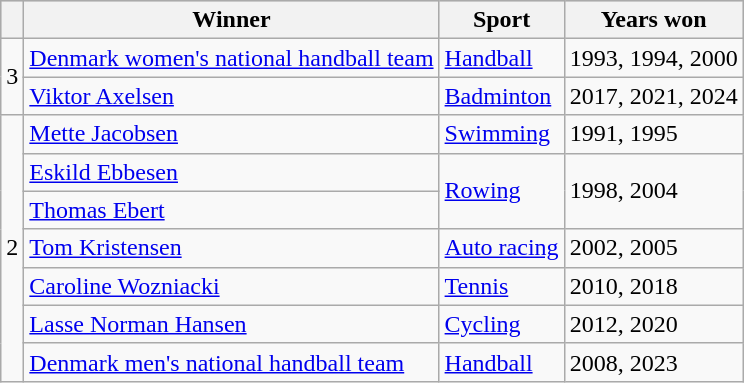<table class="wikitable">
<tr style="background:#ccc">
<th></th>
<th>Winner</th>
<th>Sport</th>
<th>Years won</th>
</tr>
<tr>
<td style="text-align:center;" rowspan=2>3</td>
<td><a href='#'>Denmark women's national handball team</a></td>
<td><a href='#'>Handball</a></td>
<td>1993, 1994, 2000</td>
</tr>
<tr>
<td><a href='#'>Viktor Axelsen</a></td>
<td><a href='#'>Badminton</a></td>
<td>2017, 2021, 2024</td>
</tr>
<tr>
<td style="text-align:center;" rowspan=7>2</td>
<td><a href='#'>Mette Jacobsen</a></td>
<td><a href='#'>Swimming</a></td>
<td>1991, 1995</td>
</tr>
<tr>
<td><a href='#'>Eskild Ebbesen</a></td>
<td rowspan=2><a href='#'>Rowing</a></td>
<td rowspan=2>1998, 2004</td>
</tr>
<tr>
<td><a href='#'>Thomas Ebert</a></td>
</tr>
<tr>
<td><a href='#'>Tom Kristensen</a></td>
<td><a href='#'>Auto racing</a></td>
<td>2002, 2005</td>
</tr>
<tr>
<td><a href='#'>Caroline Wozniacki</a></td>
<td><a href='#'>Tennis</a></td>
<td>2010, 2018</td>
</tr>
<tr>
<td><a href='#'>Lasse Norman Hansen</a></td>
<td><a href='#'>Cycling</a></td>
<td>2012, 2020</td>
</tr>
<tr>
<td><a href='#'>Denmark men's national handball team</a></td>
<td><a href='#'>Handball</a></td>
<td>2008, 2023</td>
</tr>
</table>
